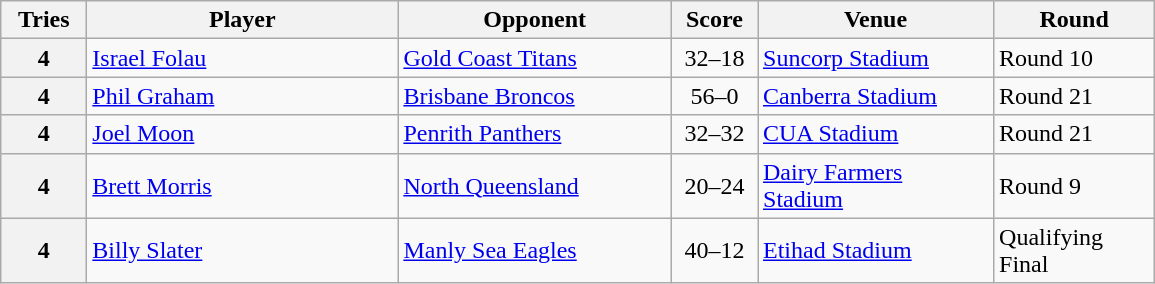<table class="wikitable" style="text-align:left;">
<tr>
<th width=50>Tries</th>
<th width=200>Player</th>
<th width=175>Opponent</th>
<th width=50>Score</th>
<th width=150>Venue</th>
<th width=100>Round</th>
</tr>
<tr>
<th>4</th>
<td> <a href='#'>Israel Folau</a></td>
<td><a href='#'>Gold Coast Titans</a></td>
<td align=center>32–18</td>
<td><a href='#'>Suncorp Stadium</a></td>
<td>Round 10</td>
</tr>
<tr>
<th>4</th>
<td> <a href='#'>Phil Graham</a></td>
<td><a href='#'>Brisbane Broncos</a></td>
<td align=center>56–0</td>
<td><a href='#'>Canberra Stadium</a></td>
<td>Round 21</td>
</tr>
<tr>
<th>4</th>
<td> <a href='#'>Joel Moon</a></td>
<td><a href='#'>Penrith Panthers</a></td>
<td align=center>32–32</td>
<td><a href='#'>CUA Stadium</a></td>
<td>Round 21</td>
</tr>
<tr>
<th>4</th>
<td> <a href='#'>Brett Morris</a></td>
<td><a href='#'>North Queensland</a></td>
<td align=center>20–24</td>
<td><a href='#'>Dairy Farmers Stadium</a></td>
<td>Round 9</td>
</tr>
<tr>
<th>4</th>
<td> <a href='#'>Billy Slater</a></td>
<td><a href='#'>Manly Sea Eagles</a></td>
<td align=center>40–12</td>
<td><a href='#'>Etihad Stadium</a></td>
<td>Qualifying Final</td>
</tr>
</table>
